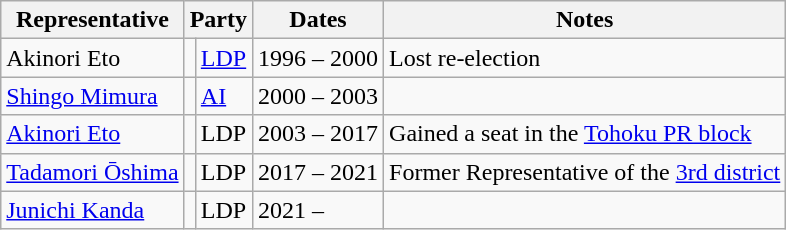<table class=wikitable>
<tr valign=bottom>
<th>Representative</th>
<th colspan="2">Party</th>
<th>Dates</th>
<th>Notes</th>
</tr>
<tr>
<td>Akinori Eto</td>
<td bgcolor=></td>
<td><a href='#'>LDP</a></td>
<td>1996 – 2000</td>
<td>Lost re-election</td>
</tr>
<tr>
<td><a href='#'>Shingo Mimura</a></td>
<td bgcolor=></td>
<td><a href='#'>AI</a></td>
<td>2000 – 2003</td>
<td></td>
</tr>
<tr>
<td><a href='#'>Akinori Eto</a></td>
<td bgcolor=></td>
<td>LDP</td>
<td>2003 – 2017</td>
<td>Gained a seat in the <a href='#'>Tohoku PR block</a></td>
</tr>
<tr>
<td><a href='#'>Tadamori Ōshima</a></td>
<td bgcolor=></td>
<td>LDP</td>
<td>2017 – 2021</td>
<td>Former Representative of the <a href='#'>3rd district</a></td>
</tr>
<tr>
<td><a href='#'>Junichi Kanda</a></td>
<td bgcolor=></td>
<td>LDP</td>
<td>2021 –</td>
<td></td>
</tr>
</table>
